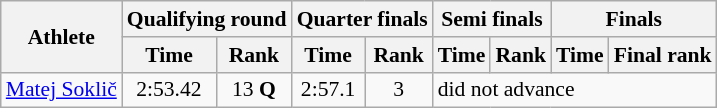<table class="wikitable" style="font-size:90%">
<tr>
<th rowspan="2">Athlete</th>
<th colspan="2">Qualifying round</th>
<th colspan="2">Quarter finals</th>
<th colspan="2">Semi finals</th>
<th colspan="2">Finals</th>
</tr>
<tr>
<th>Time</th>
<th>Rank</th>
<th>Time</th>
<th>Rank</th>
<th>Time</th>
<th>Rank</th>
<th>Time</th>
<th>Final rank</th>
</tr>
<tr>
<td><a href='#'>Matej Soklič</a></td>
<td align="center">2:53.42</td>
<td align="center">13 <strong>Q</strong></td>
<td align="center">2:57.1</td>
<td align="center">3</td>
<td colspan="4">did not advance</td>
</tr>
</table>
